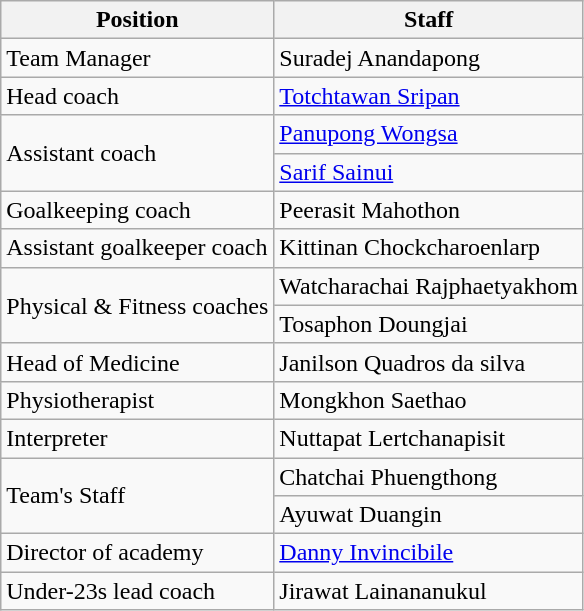<table class="wikitable">
<tr>
<th>Position</th>
<th>Staff</th>
</tr>
<tr>
<td>Team Manager</td>
<td> Suradej Anandapong</td>
</tr>
<tr>
<td>Head coach</td>
<td> <a href='#'>Totchtawan Sripan</a></td>
</tr>
<tr>
<td rowspan="2">Assistant coach</td>
<td> <a href='#'>Panupong Wongsa</a></td>
</tr>
<tr>
<td> <a href='#'>Sarif Sainui</a></td>
</tr>
<tr>
<td>Goalkeeping coach</td>
<td> Peerasit Mahothon</td>
</tr>
<tr>
<td>Assistant goalkeeper coach</td>
<td> Kittinan Chockcharoenlarp</td>
</tr>
<tr>
<td rowspan="2">Physical & Fitness coaches</td>
<td> Watcharachai Rajphaetyakhom</td>
</tr>
<tr>
<td> Tosaphon Doungjai</td>
</tr>
<tr>
<td>Head of Medicine</td>
<td> Janilson Quadros da silva</td>
</tr>
<tr>
<td>Physiotherapist</td>
<td> Mongkhon Saethao</td>
</tr>
<tr>
<td>Interpreter</td>
<td> Nuttapat Lertchanapisit</td>
</tr>
<tr>
<td rowspan="2">Team's Staff</td>
<td> Chatchai Phuengthong</td>
</tr>
<tr>
<td> Ayuwat Duangin</td>
</tr>
<tr>
<td>Director of academy</td>
<td> <a href='#'>Danny Invincibile</a></td>
</tr>
<tr>
<td>Under-23s lead coach</td>
<td> Jirawat Lainananukul</td>
</tr>
</table>
